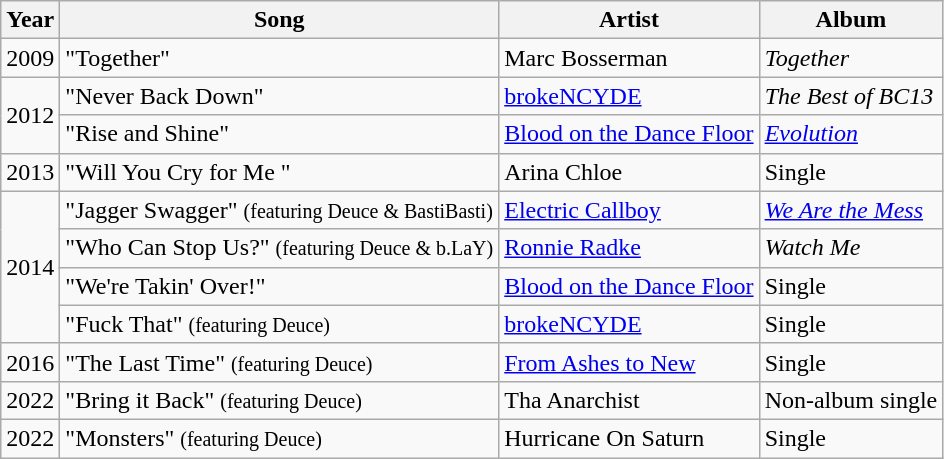<table class="wikitable">
<tr>
<th>Year</th>
<th>Song</th>
<th>Artist</th>
<th>Album</th>
</tr>
<tr>
<td>2009</td>
<td>"Together"</td>
<td>Marc Bosserman</td>
<td><em>Together</em> </td>
</tr>
<tr>
<td rowspan="2">2012</td>
<td>"Never Back Down"</td>
<td><a href='#'>brokeNCYDE</a></td>
<td><em>The Best of BC13</em> </td>
</tr>
<tr>
<td>"Rise and Shine"</td>
<td><a href='#'>Blood on the Dance Floor</a></td>
<td><em><a href='#'>Evolution</a></em> </td>
</tr>
<tr>
<td>2013</td>
<td>"Will You Cry for Me "</td>
<td>Arina Chloe</td>
<td>Single </td>
</tr>
<tr>
<td rowspan=4>2014</td>
<td>"Jagger Swagger" <small>(featuring Deuce & BastiBasti)</small></td>
<td><a href='#'>Electric Callboy</a></td>
<td><em><a href='#'>We Are the Mess</a></em></td>
</tr>
<tr>
<td>"Who Can Stop Us?" <small>(featuring Deuce & b.LaY)</small></td>
<td><a href='#'>Ronnie Radke</a></td>
<td><em>Watch Me</em></td>
</tr>
<tr>
<td>"We're Takin' Over!"</td>
<td><a href='#'>Blood on the Dance Floor</a></td>
<td>Single</td>
</tr>
<tr>
<td>"Fuck That" <small>(featuring Deuce)</small></td>
<td><a href='#'>brokeNCYDE</a></td>
<td>Single</td>
</tr>
<tr>
<td>2016</td>
<td>"The Last Time" <small>(featuring Deuce)</small></td>
<td><a href='#'>From Ashes to New</a></td>
<td>Single</td>
</tr>
<tr>
<td>2022</td>
<td>"Bring it Back" <small>(featuring Deuce)</small></td>
<td>Tha Anarchist</td>
<td>Non-album single</td>
</tr>
<tr>
<td>2022</td>
<td>"Monsters" <small>(featuring Deuce)</small></td>
<td>Hurricane On Saturn</td>
<td>Single</td>
</tr>
</table>
